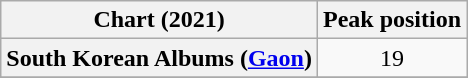<table class="wikitable plainrowheaders" style="text-align:center">
<tr>
<th scope="col">Chart (2021)</th>
<th scope="col">Peak position</th>
</tr>
<tr>
<th scope="row">South Korean Albums (<a href='#'>Gaon</a>)</th>
<td>19</td>
</tr>
<tr>
</tr>
</table>
